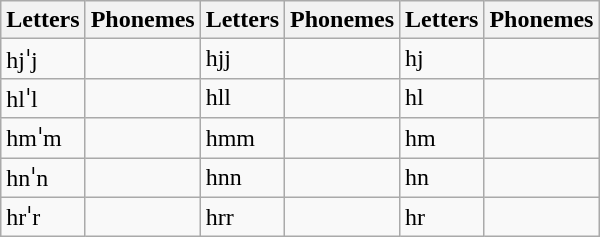<table class="wikitable">
<tr>
<th>Letters</th>
<th>Phonemes</th>
<th>Letters</th>
<th>Phonemes</th>
<th>Letters</th>
<th>Phonemes</th>
</tr>
<tr>
<td>hjˈj</td>
<td></td>
<td>hjj</td>
<td></td>
<td>hj</td>
<td></td>
</tr>
<tr>
<td>hlˈl</td>
<td></td>
<td>hll</td>
<td></td>
<td>hl</td>
<td></td>
</tr>
<tr>
<td>hmˈm</td>
<td></td>
<td>hmm</td>
<td></td>
<td>hm</td>
<td></td>
</tr>
<tr>
<td>hnˈn</td>
<td></td>
<td>hnn</td>
<td></td>
<td>hn</td>
<td></td>
</tr>
<tr>
<td>hrˈr</td>
<td></td>
<td>hrr</td>
<td></td>
<td>hr</td>
<td></td>
</tr>
</table>
